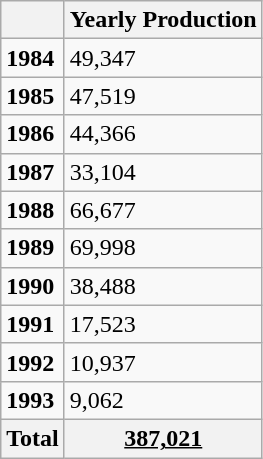<table class="wikitable">
<tr>
<th></th>
<th>Yearly Production</th>
</tr>
<tr>
<td><strong>1984</strong></td>
<td>49,347</td>
</tr>
<tr>
<td><strong>1985</strong></td>
<td>47,519</td>
</tr>
<tr>
<td><strong>1986</strong></td>
<td>44,366</td>
</tr>
<tr>
<td><strong>1987</strong></td>
<td>33,104</td>
</tr>
<tr>
<td><strong>1988</strong></td>
<td>66,677</td>
</tr>
<tr>
<td><strong>1989</strong></td>
<td>69,998</td>
</tr>
<tr>
<td><strong>1990</strong></td>
<td>38,488</td>
</tr>
<tr>
<td><strong>1991</strong></td>
<td>17,523</td>
</tr>
<tr>
<td><strong>1992</strong></td>
<td>10,937</td>
</tr>
<tr>
<td><strong>1993</strong></td>
<td>9,062</td>
</tr>
<tr>
<th>Total</th>
<th><u>387,021</u></th>
</tr>
</table>
